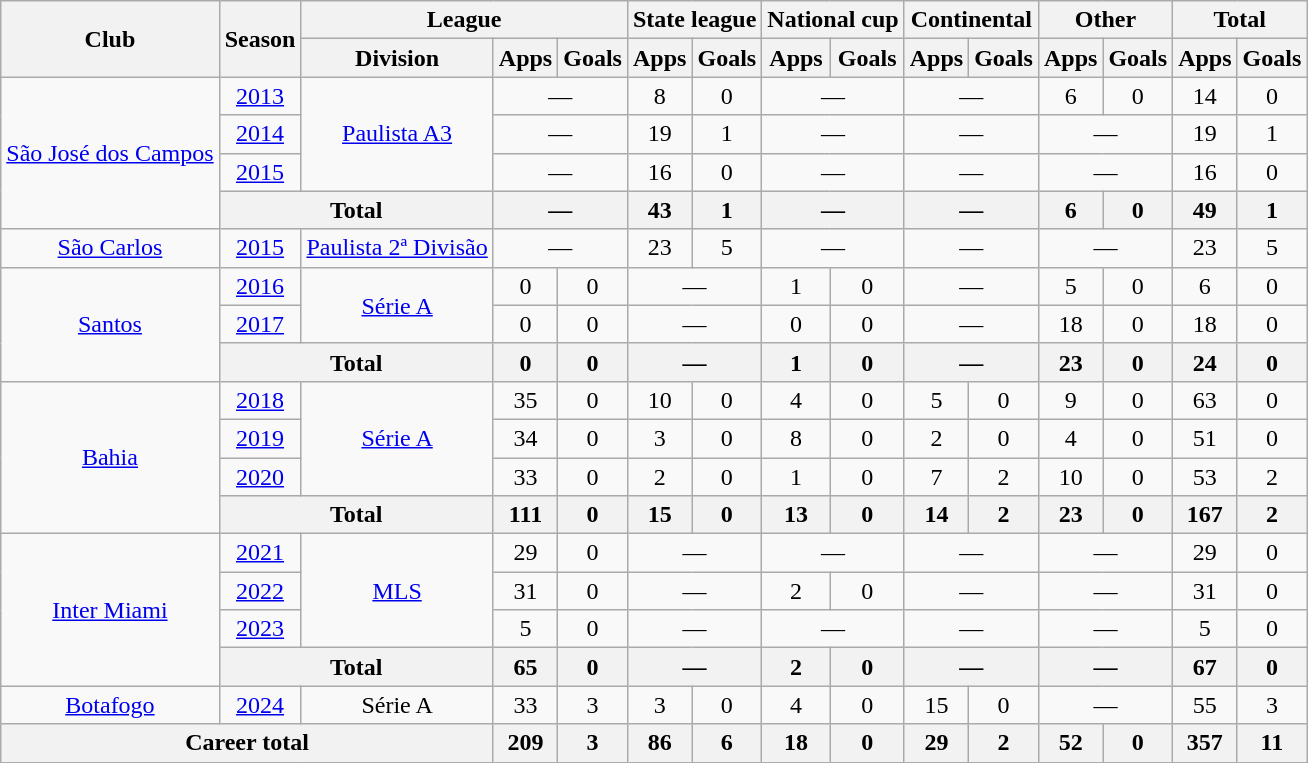<table class="wikitable" style="text-align: center;">
<tr>
<th rowspan="2">Club</th>
<th rowspan="2">Season</th>
<th colspan="3">League</th>
<th colspan="2">State league</th>
<th colspan="2">National cup</th>
<th colspan="2">Continental</th>
<th colspan="2">Other</th>
<th colspan="2">Total</th>
</tr>
<tr>
<th>Division</th>
<th>Apps</th>
<th>Goals</th>
<th>Apps</th>
<th>Goals</th>
<th>Apps</th>
<th>Goals</th>
<th>Apps</th>
<th>Goals</th>
<th>Apps</th>
<th>Goals</th>
<th>Apps</th>
<th>Goals</th>
</tr>
<tr>
<td rowspan="4" valign="center"><a href='#'>São José dos Campos</a></td>
<td><a href='#'>2013</a></td>
<td rowspan="3"><a href='#'>Paulista A3</a></td>
<td colspan="2">—</td>
<td>8</td>
<td>0</td>
<td colspan="2">—</td>
<td colspan="2">—</td>
<td>6</td>
<td>0</td>
<td>14</td>
<td>0</td>
</tr>
<tr>
<td><a href='#'>2014</a></td>
<td colspan="2">—</td>
<td>19</td>
<td>1</td>
<td colspan="2">—</td>
<td colspan="2">—</td>
<td colspan="2">—</td>
<td>19</td>
<td>1</td>
</tr>
<tr>
<td><a href='#'>2015</a></td>
<td colspan="2">—</td>
<td>16</td>
<td>0</td>
<td colspan="2">—</td>
<td colspan="2">—</td>
<td colspan="2">—</td>
<td>16</td>
<td>0</td>
</tr>
<tr>
<th colspan="2">Total</th>
<th colspan="2">—</th>
<th>43</th>
<th>1</th>
<th colspan="2">—</th>
<th colspan="2">—</th>
<th>6</th>
<th>0</th>
<th>49</th>
<th>1</th>
</tr>
<tr>
<td valign="center"><a href='#'>São Carlos</a></td>
<td><a href='#'>2015</a></td>
<td><a href='#'>Paulista 2ª Divisão</a></td>
<td colspan="2">—</td>
<td>23</td>
<td>5</td>
<td colspan="2">—</td>
<td colspan="2">—</td>
<td colspan="2">—</td>
<td>23</td>
<td>5</td>
</tr>
<tr>
<td rowspan="3" valign="center"><a href='#'>Santos</a></td>
<td><a href='#'>2016</a></td>
<td rowspan="2"><a href='#'>Série A</a></td>
<td>0</td>
<td>0</td>
<td colspan="2">—</td>
<td>1</td>
<td>0</td>
<td colspan="2">—</td>
<td>5</td>
<td>0</td>
<td>6</td>
<td>0</td>
</tr>
<tr>
<td><a href='#'>2017</a></td>
<td>0</td>
<td>0</td>
<td colspan="2">—</td>
<td>0</td>
<td>0</td>
<td colspan="2">—</td>
<td>18</td>
<td>0</td>
<td>18</td>
<td>0</td>
</tr>
<tr>
<th colspan="2">Total</th>
<th>0</th>
<th>0</th>
<th colspan="2">—</th>
<th>1</th>
<th>0</th>
<th colspan="2">—</th>
<th>23</th>
<th>0</th>
<th>24</th>
<th>0</th>
</tr>
<tr>
<td rowspan="4" valign="center"><a href='#'>Bahia</a></td>
<td><a href='#'>2018</a></td>
<td rowspan="3"><a href='#'>Série A</a></td>
<td>35</td>
<td>0</td>
<td>10</td>
<td>0</td>
<td>4</td>
<td>0</td>
<td>5</td>
<td>0</td>
<td>9</td>
<td>0</td>
<td>63</td>
<td>0</td>
</tr>
<tr>
<td><a href='#'>2019</a></td>
<td>34</td>
<td>0</td>
<td>3</td>
<td>0</td>
<td>8</td>
<td>0</td>
<td>2</td>
<td>0</td>
<td>4</td>
<td>0</td>
<td>51</td>
<td>0</td>
</tr>
<tr>
<td><a href='#'>2020</a></td>
<td>33</td>
<td>0</td>
<td>2</td>
<td>0</td>
<td>1</td>
<td>0</td>
<td>7</td>
<td>2</td>
<td>10</td>
<td>0</td>
<td>53</td>
<td>2</td>
</tr>
<tr>
<th colspan="2">Total</th>
<th>111</th>
<th>0</th>
<th>15</th>
<th>0</th>
<th>13</th>
<th>0</th>
<th>14</th>
<th>2</th>
<th>23</th>
<th>0</th>
<th>167</th>
<th>2</th>
</tr>
<tr>
<td rowspan="4" valign="center"><a href='#'>Inter Miami</a></td>
<td><a href='#'>2021</a></td>
<td rowspan="3"><a href='#'>MLS</a></td>
<td>29</td>
<td>0</td>
<td colspan="2">—</td>
<td colspan="2">—</td>
<td colspan="2">—</td>
<td colspan="2">—</td>
<td>29</td>
<td>0</td>
</tr>
<tr>
<td><a href='#'>2022</a></td>
<td>31</td>
<td>0</td>
<td colspan="2">—</td>
<td>2</td>
<td>0</td>
<td colspan="2">—</td>
<td colspan="2">—</td>
<td>31</td>
<td>0</td>
</tr>
<tr>
<td><a href='#'>2023</a></td>
<td>5</td>
<td>0</td>
<td colspan="2">—</td>
<td colspan="2">—</td>
<td colspan="2">—</td>
<td colspan="2">—</td>
<td>5</td>
<td>0</td>
</tr>
<tr>
<th colspan="2">Total</th>
<th>65</th>
<th>0</th>
<th colspan="2">—</th>
<th>2</th>
<th>0</th>
<th colspan="2">—</th>
<th colspan="2">—</th>
<th>67</th>
<th>0</th>
</tr>
<tr>
<td valign="center"><a href='#'>Botafogo</a></td>
<td><a href='#'>2024</a></td>
<td>Série A</td>
<td>33</td>
<td>3</td>
<td>3</td>
<td>0</td>
<td>4</td>
<td>0</td>
<td>15</td>
<td>0</td>
<td colspan="2">—</td>
<td>55</td>
<td>3</td>
</tr>
<tr>
<th colspan="3">Career total</th>
<th>209</th>
<th>3</th>
<th>86</th>
<th>6</th>
<th>18</th>
<th>0</th>
<th>29</th>
<th>2</th>
<th>52</th>
<th>0</th>
<th>357</th>
<th>11</th>
</tr>
</table>
